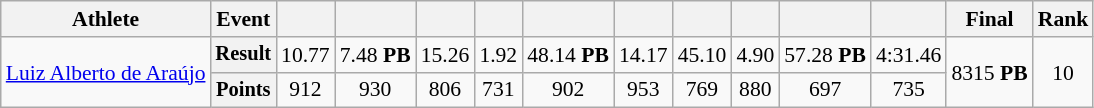<table class="wikitable" style="font-size:90%">
<tr>
<th>Athlete</th>
<th>Event</th>
<th></th>
<th></th>
<th></th>
<th></th>
<th></th>
<th></th>
<th></th>
<th></th>
<th></th>
<th></th>
<th>Final</th>
<th>Rank</th>
</tr>
<tr align=center>
<td rowspan=2 align=left><a href='#'>Luiz Alberto de Araújo</a></td>
<th style="font-size:95%">Result</th>
<td>10.77</td>
<td>7.48 <strong>PB</strong></td>
<td>15.26</td>
<td>1.92</td>
<td>48.14 <strong>PB</strong></td>
<td>14.17</td>
<td>45.10</td>
<td>4.90</td>
<td>57.28 <strong>PB</strong></td>
<td>4:31.46</td>
<td rowspan=2>8315 <strong>PB</strong></td>
<td rowspan=2>10</td>
</tr>
<tr align=center>
<th style="font-size:95%">Points</th>
<td>912</td>
<td>930</td>
<td>806</td>
<td>731</td>
<td>902</td>
<td>953</td>
<td>769</td>
<td>880</td>
<td>697</td>
<td>735</td>
</tr>
</table>
